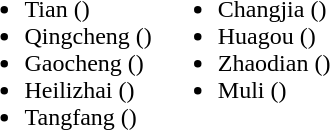<table>
<tr>
<td valign="top"><br><ul><li>Tian ()</li><li>Qingcheng ()</li><li>Gaocheng ()</li><li>Heilizhai ()</li><li>Tangfang ()</li></ul></td>
<td valign="top"><br><ul><li>Changjia ()</li><li>Huagou ()</li><li>Zhaodian ()</li><li>Muli ()</li></ul></td>
</tr>
</table>
